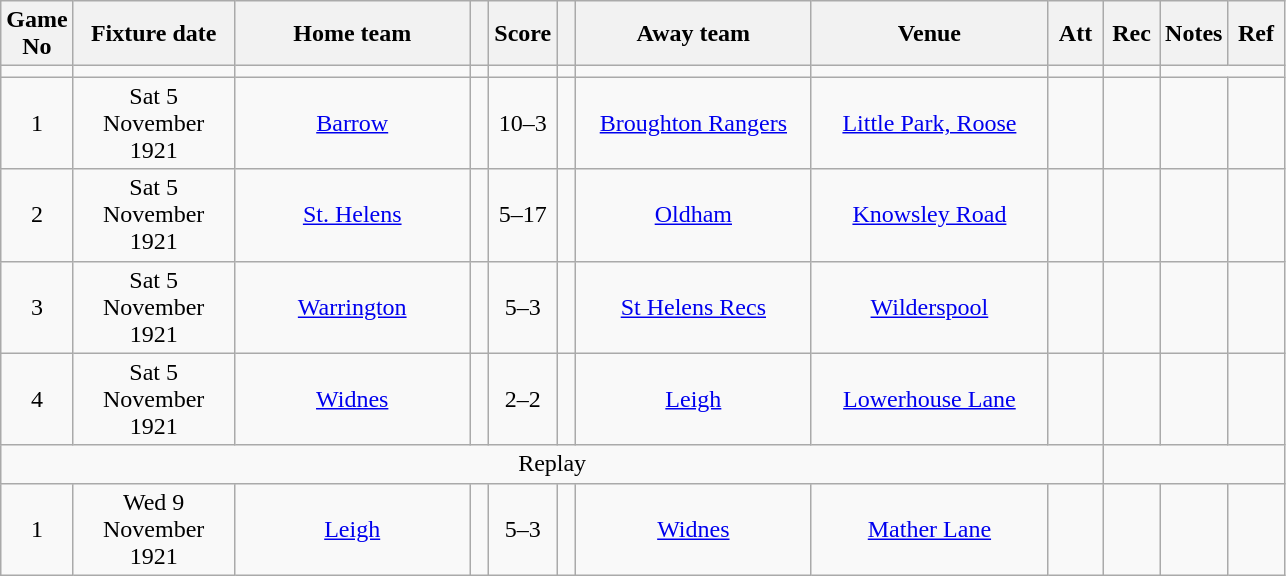<table class="wikitable" style="text-align:center;">
<tr>
<th width=20 abbr="No">Game No</th>
<th width=100 abbr="Date">Fixture date</th>
<th width=150 abbr="Home team">Home team</th>
<th width=5 abbr="space"></th>
<th width=20 abbr="Score">Score</th>
<th width=5 abbr="space"></th>
<th width=150 abbr="Away team">Away team</th>
<th width=150 abbr="Venue">Venue</th>
<th width=30 abbr="Att">Att</th>
<th width=30 abbr="Rec">Rec</th>
<th width=20 abbr="Notes">Notes</th>
<th width=30 abbr="Ref">Ref</th>
</tr>
<tr>
<td></td>
<td></td>
<td></td>
<td></td>
<td></td>
<td></td>
<td></td>
<td></td>
<td></td>
<td></td>
</tr>
<tr>
<td>1</td>
<td>Sat 5 November 1921</td>
<td><a href='#'>Barrow</a></td>
<td></td>
<td>10–3</td>
<td></td>
<td><a href='#'>Broughton Rangers</a></td>
<td><a href='#'>Little Park, Roose</a></td>
<td></td>
<td></td>
<td></td>
<td></td>
</tr>
<tr>
<td>2</td>
<td>Sat 5 November 1921</td>
<td><a href='#'>St. Helens</a></td>
<td></td>
<td>5–17</td>
<td></td>
<td><a href='#'>Oldham</a></td>
<td><a href='#'>Knowsley Road</a></td>
<td></td>
<td></td>
<td></td>
<td></td>
</tr>
<tr>
<td>3</td>
<td>Sat 5 November 1921</td>
<td><a href='#'>Warrington</a></td>
<td></td>
<td>5–3</td>
<td></td>
<td><a href='#'>St Helens Recs</a></td>
<td><a href='#'>Wilderspool</a></td>
<td></td>
<td></td>
<td></td>
<td></td>
</tr>
<tr>
<td>4</td>
<td>Sat 5 November 1921</td>
<td><a href='#'>Widnes</a></td>
<td></td>
<td>2–2</td>
<td></td>
<td><a href='#'>Leigh</a></td>
<td><a href='#'>Lowerhouse Lane</a></td>
<td></td>
<td></td>
<td></td>
<td></td>
</tr>
<tr>
<td colspan=9>Replay</td>
</tr>
<tr>
<td>1</td>
<td>Wed 9 November 1921</td>
<td><a href='#'>Leigh</a></td>
<td></td>
<td>5–3</td>
<td></td>
<td><a href='#'>Widnes</a></td>
<td><a href='#'>Mather Lane</a></td>
<td></td>
<td></td>
<td></td>
<td></td>
</tr>
</table>
